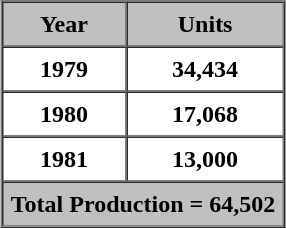<table border="1" cellpadding="5" cellspacing="0" style="margin:auto;">
<tr>
<th style="background:silver;">Year</th>
<th style="background:silver;">Units</th>
</tr>
<tr>
<th align="centered">1979</th>
<th>34,434</th>
</tr>
<tr>
<th align="centered">1980</th>
<th>17,068</th>
</tr>
<tr>
<th align="centered">1981</th>
<th>13,000</th>
</tr>
<tr>
<th colspan="2" style="background:silver;">Total Production = 64,502</th>
</tr>
</table>
